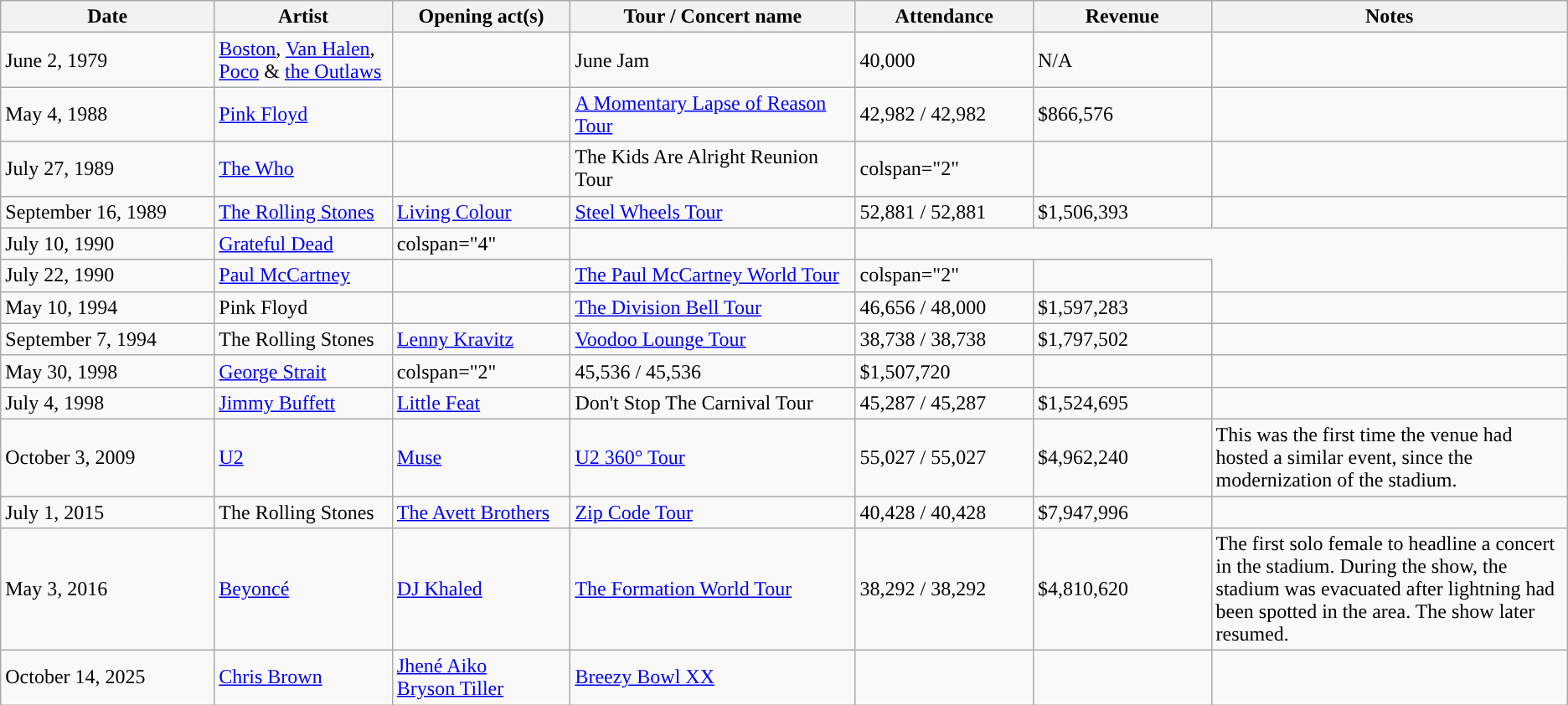<table class="wikitable" style=font-size:100% style="text-align:center">
<tr>
<th width=12% style="text-align:center;">Date</th>
<th width=10% style="text-align:center;">Artist</th>
<th width=10% style="text-align:center;">Opening act(s)</th>
<th width=16% style="text-align:center;">Tour / Concert name</th>
<th width=10% style="text-align:center;">Attendance</th>
<th width=10% style="text-align:center;">Revenue</th>
<th width=20% style="text-align:center;">Notes</th>
</tr>
<tr>
<td>June 2, 1979</td>
<td><a href='#'>Boston</a>, <a href='#'>Van Halen</a>, <a href='#'>Poco</a> &  <a href='#'>the Outlaws</a></td>
<td></td>
<td>June Jam</td>
<td>40,000</td>
<td>N/A</td>
<td></td>
</tr>
<tr>
<td>May 4, 1988</td>
<td><a href='#'>Pink Floyd</a></td>
<td></td>
<td><a href='#'>A Momentary Lapse of Reason Tour</a></td>
<td>42,982 / 42,982</td>
<td>$866,576</td>
<td></td>
</tr>
<tr>
<td>July 27, 1989</td>
<td><a href='#'>The Who</a></td>
<td></td>
<td>The Kids Are Alright Reunion Tour</td>
<td>colspan="2" </td>
<td></td>
</tr>
<tr>
<td>September 16, 1989</td>
<td><a href='#'>The Rolling Stones</a></td>
<td><a href='#'>Living Colour</a></td>
<td><a href='#'>Steel Wheels Tour</a></td>
<td>52,881 / 52,881</td>
<td>$1,506,393</td>
<td></td>
</tr>
<tr>
<td>July 10, 1990</td>
<td><a href='#'>Grateful Dead</a></td>
<td>colspan="4" </td>
<td></td>
</tr>
<tr>
<td>July 22, 1990</td>
<td><a href='#'>Paul McCartney</a></td>
<td></td>
<td><a href='#'>The Paul McCartney World Tour</a></td>
<td>colspan="2" </td>
<td></td>
</tr>
<tr>
<td>May 10, 1994</td>
<td>Pink Floyd</td>
<td></td>
<td><a href='#'>The Division Bell Tour</a></td>
<td>46,656 / 48,000</td>
<td>$1,597,283</td>
<td></td>
</tr>
<tr>
<td>September 7, 1994</td>
<td>The Rolling Stones</td>
<td><a href='#'>Lenny Kravitz</a></td>
<td><a href='#'>Voodoo Lounge Tour</a></td>
<td>38,738 / 38,738</td>
<td>$1,797,502</td>
<td></td>
</tr>
<tr>
<td>May 30, 1998</td>
<td><a href='#'>George Strait</a></td>
<td>colspan="2" </td>
<td>45,536 / 45,536</td>
<td>$1,507,720</td>
<td></td>
</tr>
<tr>
<td>July 4, 1998</td>
<td><a href='#'>Jimmy Buffett</a></td>
<td><a href='#'>Little Feat</a></td>
<td>Don't Stop The Carnival Tour</td>
<td>45,287 / 45,287</td>
<td>$1,524,695</td>
<td></td>
</tr>
<tr>
<td>October 3, 2009</td>
<td><a href='#'>U2</a></td>
<td><a href='#'>Muse</a></td>
<td><a href='#'>U2 360° Tour</a></td>
<td>55,027 / 55,027</td>
<td>$4,962,240</td>
<td>This was the first time the venue had hosted a similar event, since the modernization of the stadium.</td>
</tr>
<tr>
<td>July 1, 2015</td>
<td>The Rolling Stones</td>
<td><a href='#'>The Avett Brothers</a></td>
<td><a href='#'>Zip Code Tour</a></td>
<td>40,428 / 40,428</td>
<td>$7,947,996</td>
<td></td>
</tr>
<tr>
<td>May 3, 2016</td>
<td><a href='#'>Beyoncé</a></td>
<td><a href='#'>DJ Khaled</a></td>
<td><a href='#'>The Formation World Tour</a></td>
<td>38,292 / 38,292</td>
<td>$4,810,620</td>
<td>The first solo female to headline a concert in the stadium. During the show, the stadium was evacuated after lightning had been spotted in the area. The show later resumed.</td>
</tr>
<tr>
<td>October 14, 2025</td>
<td><a href='#'>Chris Brown</a></td>
<td><a href='#'>Jhené Aiko</a><br><a href='#'>Bryson Tiller</a></td>
<td><a href='#'>Breezy Bowl XX</a></td>
<td></td>
<td></td>
<td></td>
</tr>
</table>
